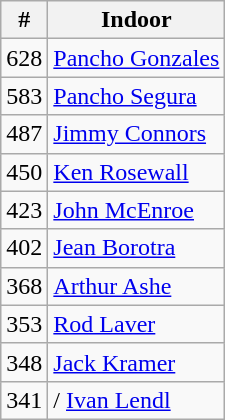<table class=wikitable style="display:inline-table;">
<tr>
<th>#</th>
<th>Indoor</th>
</tr>
<tr>
<td>628</td>
<td> <a href='#'>Pancho Gonzales</a></td>
</tr>
<tr>
<td>583</td>
<td> <a href='#'>Pancho Segura</a></td>
</tr>
<tr>
<td>487</td>
<td> <a href='#'>Jimmy Connors</a></td>
</tr>
<tr>
<td>450</td>
<td> <a href='#'>Ken Rosewall</a></td>
</tr>
<tr>
<td>423</td>
<td> <a href='#'>John McEnroe</a></td>
</tr>
<tr>
<td>402</td>
<td> <a href='#'>Jean Borotra</a></td>
</tr>
<tr>
<td>368</td>
<td> <a href='#'>Arthur Ashe</a></td>
</tr>
<tr>
<td>353</td>
<td> <a href='#'>Rod Laver</a></td>
</tr>
<tr>
<td>348</td>
<td> <a href='#'>Jack Kramer</a></td>
</tr>
<tr>
<td>341</td>
<td>/ <a href='#'>Ivan Lendl</a></td>
</tr>
</table>
